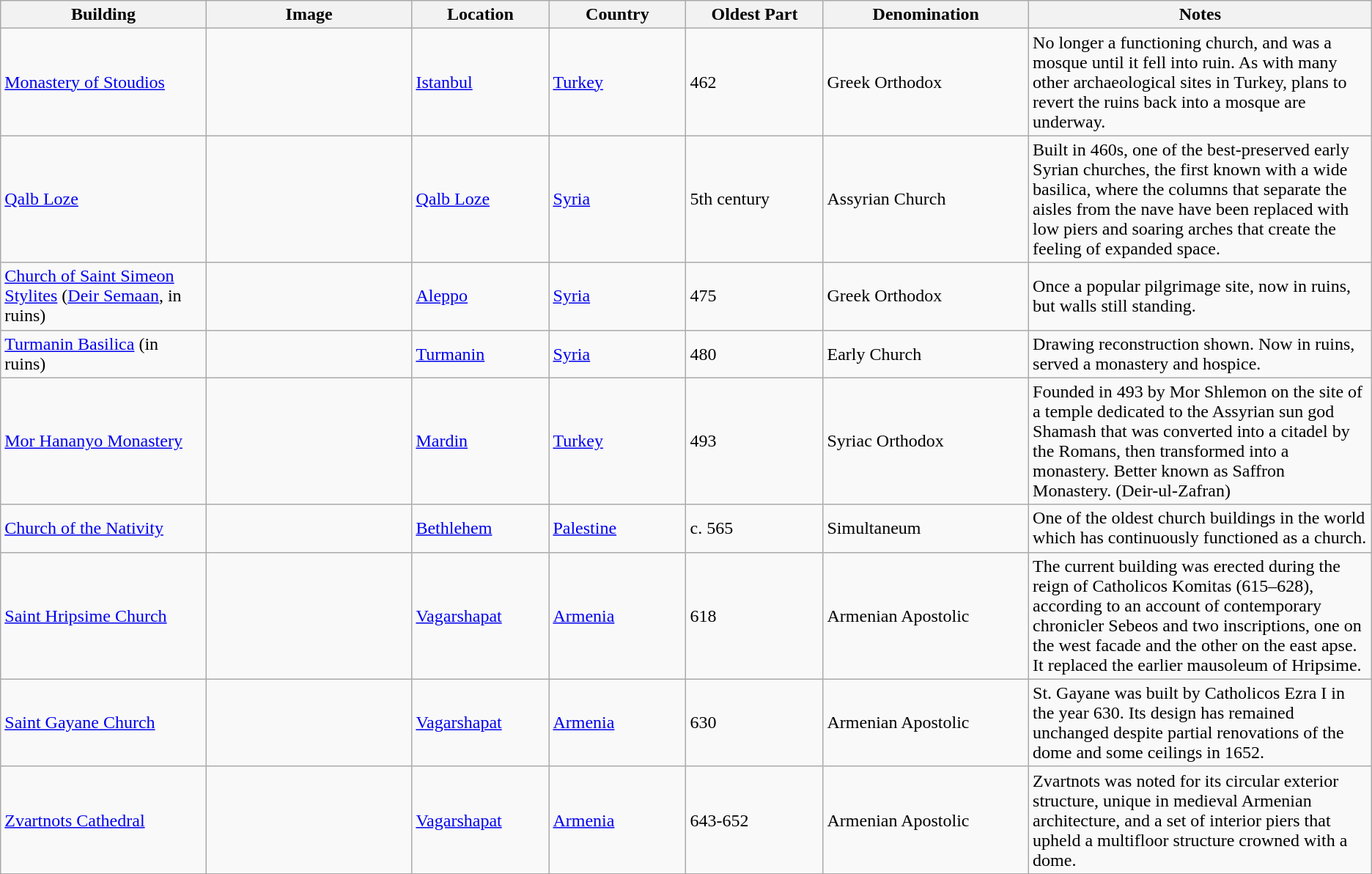<table class="wikitable sortable collapsible">
<tr>
<th style="width:15%">Building</th>
<th style="width:15%">Image</th>
<th style="width:10%">Location</th>
<th style="width:10%">Country</th>
<th style="width:10%">Oldest Part</th>
<th style="width:15%">Denomination</th>
<th style="width:25%">Notes</th>
</tr>
<tr>
<td><a href='#'>Monastery of Stoudios</a></td>
<td></td>
<td><a href='#'>Istanbul</a></td>
<td><a href='#'>Turkey</a></td>
<td>462</td>
<td>Greek Orthodox</td>
<td>No longer a functioning church, and was a mosque until it fell into ruin. As with many other archaeological sites in Turkey, plans to revert the ruins back into a mosque are underway.</td>
</tr>
<tr>
<td><a href='#'>Qalb Loze</a></td>
<td></td>
<td><a href='#'>Qalb Loze</a></td>
<td><a href='#'>Syria</a></td>
<td>5th century</td>
<td>Assyrian Church</td>
<td>Built in 460s, one of the best-preserved early Syrian churches, the first known with a wide basilica, where the columns that separate the aisles from the nave have been replaced with low piers and soaring arches that create the feeling of expanded space.</td>
</tr>
<tr>
<td><a href='#'>Church of Saint Simeon Stylites</a> (<a href='#'>Deir Semaan</a>, in ruins)</td>
<td></td>
<td><a href='#'>Aleppo</a></td>
<td><a href='#'>Syria</a></td>
<td>475</td>
<td>Greek Orthodox</td>
<td>Once a popular pilgrimage site, now in ruins, but walls still standing.</td>
</tr>
<tr>
<td><a href='#'>Turmanin Basilica</a> (in ruins)</td>
<td></td>
<td><a href='#'>Turmanin</a></td>
<td><a href='#'>Syria</a></td>
<td>480</td>
<td>Early Church</td>
<td>Drawing reconstruction shown. Now in ruins, served a monastery and hospice.</td>
</tr>
<tr>
<td><a href='#'>Mor Hananyo Monastery</a></td>
<td></td>
<td><a href='#'>Mardin</a></td>
<td><a href='#'>Turkey</a></td>
<td>493</td>
<td>Syriac Orthodox</td>
<td>Founded in 493 by Mor Shlemon on the site of a temple dedicated to the Assyrian sun god Shamash that was converted into a citadel by the Romans, then transformed into a monastery. Better known as Saffron Monastery. (Deir-ul-Zafran)</td>
</tr>
<tr>
<td><a href='#'>Church of the Nativity</a></td>
<td></td>
<td><a href='#'>Bethlehem</a></td>
<td><a href='#'>Palestine</a></td>
<td>c. 565</td>
<td>Simultaneum</td>
<td>One of the oldest church buildings in the world which has continuously functioned as a church.</td>
</tr>
<tr>
<td><a href='#'>Saint Hripsime Church</a></td>
<td></td>
<td><a href='#'>Vagarshapat</a></td>
<td><a href='#'>Armenia</a></td>
<td>618</td>
<td>Armenian Apostolic</td>
<td>The current building was erected during the reign of Catholicos Komitas (615–628), according to an account of contemporary chronicler Sebeos and two inscriptions, one on the west facade and the other on the east apse. It replaced the earlier mausoleum of Hripsime.</td>
</tr>
<tr>
<td><a href='#'>Saint Gayane Church</a></td>
<td></td>
<td><a href='#'>Vagarshapat</a></td>
<td><a href='#'>Armenia</a></td>
<td>630</td>
<td>Armenian Apostolic</td>
<td>St. Gayane was built by Catholicos Ezra I in the year 630. Its design has remained unchanged despite partial renovations of the dome and some ceilings in 1652.</td>
</tr>
<tr>
<td><a href='#'>Zvartnots Cathedral</a></td>
<td></td>
<td><a href='#'>Vagarshapat</a></td>
<td><a href='#'>Armenia</a></td>
<td>643-652</td>
<td>Armenian Apostolic</td>
<td>Zvartnots was noted for its circular exterior structure, unique in medieval Armenian architecture, and a set of interior piers that upheld a multifloor structure crowned with a dome.</td>
</tr>
</table>
